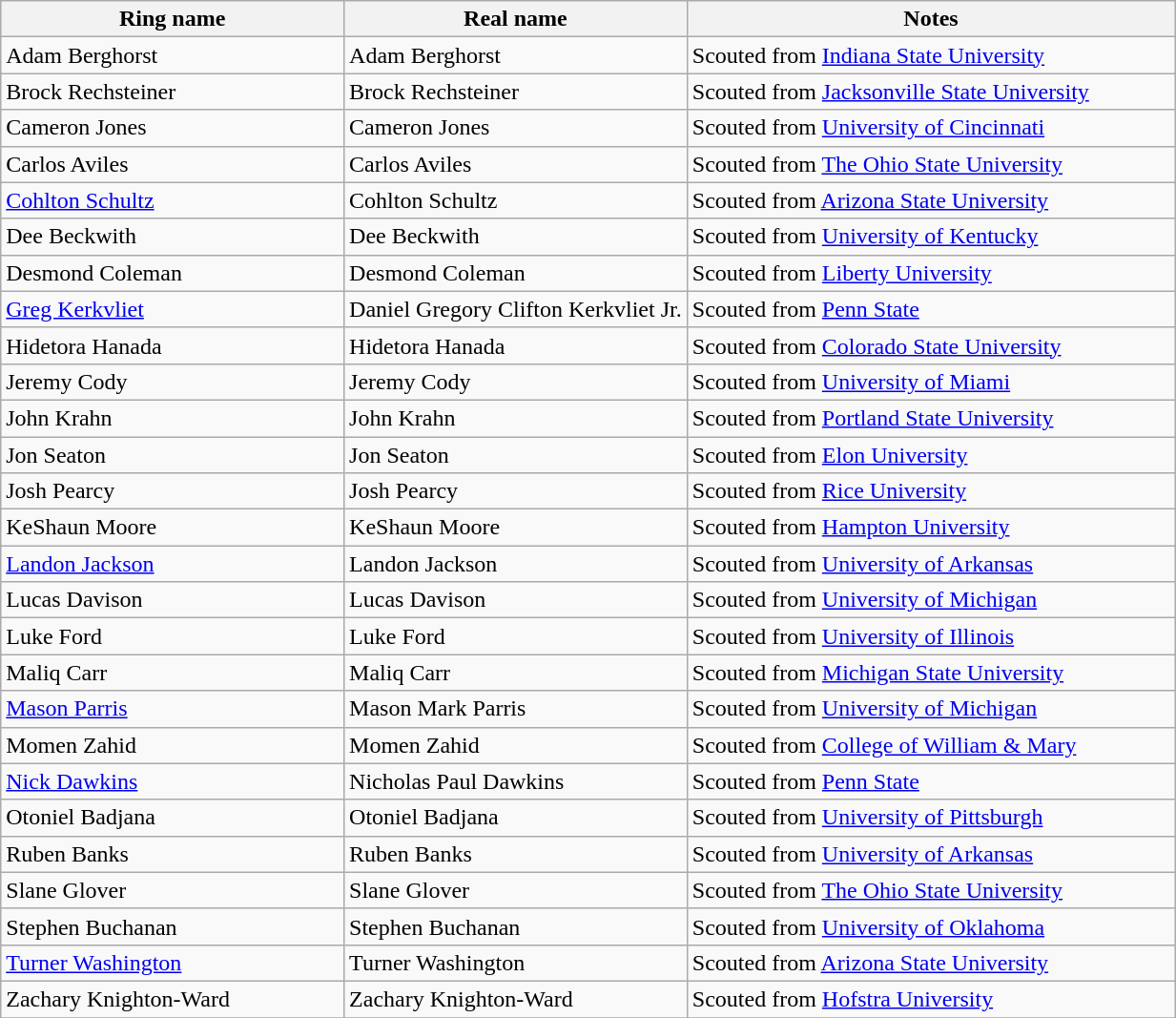<table class="wikitable sortable" style="width:65%;">
<tr>
<th width=19%>Ring name</th>
<th width=19%>Real name</th>
<th width=27%>Notes</th>
</tr>
<tr>
<td>Adam Berghorst</td>
<td>Adam Berghorst</td>
<td>Scouted from <a href='#'>Indiana State University</a></td>
</tr>
<tr>
<td>Brock Rechsteiner</td>
<td>Brock Rechsteiner</td>
<td>Scouted from <a href='#'>Jacksonville State University</a></td>
</tr>
<tr>
<td>Cameron Jones</td>
<td>Cameron Jones</td>
<td>Scouted from <a href='#'>University of Cincinnati</a></td>
</tr>
<tr>
<td>Carlos Aviles</td>
<td>Carlos Aviles</td>
<td>Scouted from <a href='#'>The Ohio State University</a></td>
</tr>
<tr>
<td><a href='#'>Cohlton Schultz</a></td>
<td>Cohlton Schultz</td>
<td>Scouted from <a href='#'>Arizona State University</a></td>
</tr>
<tr>
<td>Dee Beckwith</td>
<td>Dee Beckwith</td>
<td>Scouted from <a href='#'>University of Kentucky</a></td>
</tr>
<tr>
<td>Desmond Coleman</td>
<td>Desmond Coleman</td>
<td>Scouted from <a href='#'>Liberty University</a></td>
</tr>
<tr>
<td><a href='#'>Greg Kerkvliet</a></td>
<td>Daniel Gregory Clifton Kerkvliet Jr.</td>
<td>Scouted from <a href='#'>Penn State</a></td>
</tr>
<tr>
<td>Hidetora Hanada</td>
<td>Hidetora Hanada</td>
<td>Scouted from <a href='#'>Colorado State University</a></td>
</tr>
<tr>
<td>Jeremy Cody</td>
<td>Jeremy Cody</td>
<td>Scouted from <a href='#'>University of Miami</a></td>
</tr>
<tr>
<td>John Krahn</td>
<td>John Krahn</td>
<td>Scouted from <a href='#'>Portland State University</a></td>
</tr>
<tr>
<td>Jon Seaton</td>
<td>Jon Seaton</td>
<td>Scouted from <a href='#'>Elon University</a></td>
</tr>
<tr>
<td>Josh Pearcy</td>
<td>Josh Pearcy</td>
<td>Scouted from <a href='#'>Rice University</a></td>
</tr>
<tr>
<td>KeShaun Moore</td>
<td>KeShaun Moore</td>
<td>Scouted from <a href='#'>Hampton University</a></td>
</tr>
<tr>
<td><a href='#'>Landon Jackson</a></td>
<td>Landon Jackson</td>
<td>Scouted from <a href='#'>University of Arkansas</a></td>
</tr>
<tr>
<td>Lucas Davison</td>
<td>Lucas Davison</td>
<td>Scouted from <a href='#'>University of Michigan</a></td>
</tr>
<tr>
<td>Luke Ford</td>
<td>Luke Ford</td>
<td>Scouted from <a href='#'>University of Illinois</a></td>
</tr>
<tr>
<td>Maliq Carr</td>
<td>Maliq Carr</td>
<td>Scouted from <a href='#'>Michigan State University</a></td>
</tr>
<tr>
<td><a href='#'>Mason Parris</a></td>
<td>Mason Mark Parris</td>
<td>Scouted from <a href='#'>University of Michigan</a></td>
</tr>
<tr>
<td>Momen Zahid</td>
<td>Momen Zahid</td>
<td>Scouted from <a href='#'>College of William & Mary</a></td>
</tr>
<tr>
<td><a href='#'>Nick Dawkins</a></td>
<td>Nicholas Paul Dawkins</td>
<td>Scouted from <a href='#'>Penn State</a></td>
</tr>
<tr>
<td>Otoniel Badjana</td>
<td>Otoniel Badjana</td>
<td>Scouted from <a href='#'>University of Pittsburgh</a></td>
</tr>
<tr>
<td>Ruben Banks</td>
<td>Ruben Banks</td>
<td>Scouted from <a href='#'>University of Arkansas</a></td>
</tr>
<tr>
<td>Slane Glover</td>
<td>Slane Glover</td>
<td>Scouted from <a href='#'>The Ohio State University</a></td>
</tr>
<tr>
<td>Stephen Buchanan</td>
<td>Stephen Buchanan</td>
<td>Scouted from <a href='#'>University of Oklahoma</a></td>
</tr>
<tr>
<td><a href='#'>Turner Washington</a></td>
<td>Turner Washington</td>
<td>Scouted from <a href='#'>Arizona State University</a></td>
</tr>
<tr>
<td>Zachary Knighton-Ward</td>
<td>Zachary Knighton-Ward</td>
<td>Scouted from <a href='#'>Hofstra University</a></td>
</tr>
<tr>
</tr>
</table>
